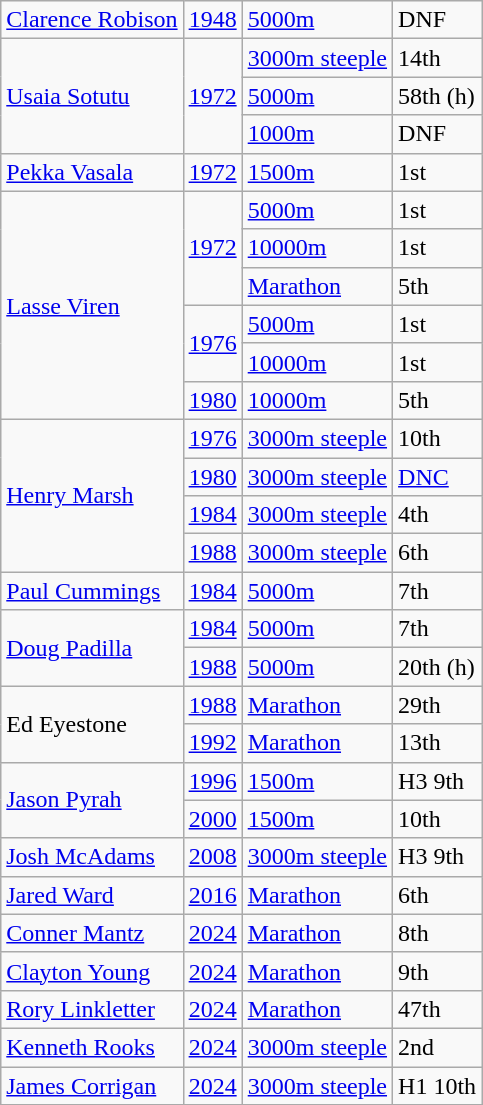<table class="wikitable">
<tr>
<td><a href='#'>Clarence Robison</a> <small></small></td>
<td><a href='#'>1948</a></td>
<td><a href='#'>5000m</a></td>
<td>DNF</td>
</tr>
<tr>
<td rowspan="3"><a href='#'>Usaia Sotutu</a> <small></small></td>
<td rowspan="3"><a href='#'>1972</a></td>
<td><a href='#'>3000m steeple</a></td>
<td>14th</td>
</tr>
<tr>
<td><a href='#'>5000m</a></td>
<td>58th (h)</td>
</tr>
<tr>
<td><a href='#'>1000m</a></td>
<td>DNF</td>
</tr>
<tr>
<td><a href='#'>Pekka Vasala</a> <small></small></td>
<td><a href='#'>1972</a></td>
<td><a href='#'>1500m</a></td>
<td>1st</td>
</tr>
<tr>
<td rowspan="6"><a href='#'>Lasse Viren</a> <small></small></td>
<td rowspan="3"><a href='#'>1972</a></td>
<td><a href='#'>5000m</a></td>
<td>1st</td>
</tr>
<tr>
<td><a href='#'>10000m</a></td>
<td>1st</td>
</tr>
<tr>
<td><a href='#'>Marathon</a></td>
<td>5th</td>
</tr>
<tr>
<td rowspan="2"><a href='#'>1976</a></td>
<td><a href='#'>5000m</a></td>
<td>1st</td>
</tr>
<tr>
<td><a href='#'>10000m</a></td>
<td>1st</td>
</tr>
<tr>
<td><a href='#'>1980</a></td>
<td><a href='#'>10000m</a></td>
<td>5th</td>
</tr>
<tr>
<td rowspan="4"><a href='#'>Henry Marsh</a> <small></small></td>
<td><a href='#'>1976</a></td>
<td><a href='#'>3000m steeple</a></td>
<td>10th</td>
</tr>
<tr>
<td><a href='#'>1980</a></td>
<td><a href='#'>3000m steeple</a></td>
<td><a href='#'>DNC</a></td>
</tr>
<tr>
<td><a href='#'>1984</a></td>
<td><a href='#'>3000m steeple</a></td>
<td>4th</td>
</tr>
<tr>
<td><a href='#'>1988</a></td>
<td><a href='#'>3000m steeple</a></td>
<td>6th</td>
</tr>
<tr>
<td><a href='#'>Paul Cummings</a> <small></small></td>
<td><a href='#'>1984</a></td>
<td><a href='#'>5000m</a></td>
<td>7th</td>
</tr>
<tr>
<td rowspan="2"><a href='#'>Doug Padilla</a> <small></small></td>
<td><a href='#'>1984</a></td>
<td><a href='#'>5000m</a></td>
<td>7th</td>
</tr>
<tr>
<td><a href='#'>1988</a></td>
<td><a href='#'>5000m</a></td>
<td>20th (h)</td>
</tr>
<tr>
<td rowspan="2">Ed Eyestone <small></small></td>
<td><a href='#'>1988</a></td>
<td><a href='#'>Marathon</a></td>
<td>29th</td>
</tr>
<tr>
<td><a href='#'>1992</a></td>
<td><a href='#'>Marathon</a></td>
<td>13th</td>
</tr>
<tr>
<td rowspan="2"><a href='#'>Jason Pyrah</a> <small></small></td>
<td><a href='#'>1996</a></td>
<td><a href='#'>1500m</a></td>
<td>H3 9th</td>
</tr>
<tr>
<td><a href='#'>2000</a></td>
<td><a href='#'>1500m</a></td>
<td>10th</td>
</tr>
<tr>
<td><a href='#'>Josh McAdams</a> <small></small></td>
<td><a href='#'>2008</a></td>
<td><a href='#'>3000m steeple</a></td>
<td>H3 9th</td>
</tr>
<tr>
<td><a href='#'>Jared Ward</a> <small></small></td>
<td><a href='#'>2016</a></td>
<td><a href='#'>Marathon</a></td>
<td>6th</td>
</tr>
<tr>
<td><a href='#'>Conner Mantz</a> <small></small></td>
<td><a href='#'>2024</a></td>
<td><a href='#'>Marathon</a></td>
<td>8th</td>
</tr>
<tr>
<td><a href='#'>Clayton Young</a> <small></small></td>
<td><a href='#'>2024</a></td>
<td><a href='#'>Marathon</a></td>
<td>9th</td>
</tr>
<tr>
<td><a href='#'>Rory Linkletter</a> <small></small></td>
<td><a href='#'>2024</a></td>
<td><a href='#'>Marathon</a></td>
<td>47th</td>
</tr>
<tr>
<td><a href='#'>Kenneth Rooks</a> <small></small></td>
<td><a href='#'>2024</a></td>
<td><a href='#'>3000m steeple</a></td>
<td>2nd</td>
</tr>
<tr>
<td><a href='#'>James Corrigan</a> <small></small></td>
<td><a href='#'>2024</a></td>
<td><a href='#'>3000m steeple</a></td>
<td>H1 10th</td>
</tr>
<tr>
</tr>
</table>
